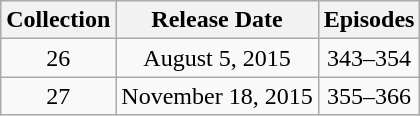<table class="wikitable" style="text-align:center;">
<tr>
<th>Collection</th>
<th>Release Date</th>
<th>Episodes</th>
</tr>
<tr>
<td>26</td>
<td>August 5, 2015</td>
<td>343–354</td>
</tr>
<tr>
<td>27</td>
<td>November 18, 2015</td>
<td>355–366</td>
</tr>
</table>
